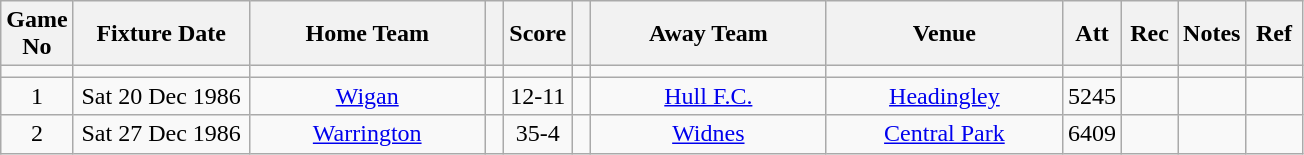<table class="wikitable" style="text-align:center;">
<tr>
<th width=10 abbr="No">Game No</th>
<th width=110 abbr="Date">Fixture Date</th>
<th width=150 abbr="Home Team">Home Team</th>
<th width=5 abbr="space"></th>
<th width=20 abbr="Score">Score</th>
<th width=5 abbr="space"></th>
<th width=150 abbr="Away Team">Away Team</th>
<th width=150 abbr="Venue">Venue</th>
<th width=30 abbr="Att">Att</th>
<th width=30 abbr="Rec">Rec</th>
<th width=20 abbr="Notes">Notes</th>
<th width=30 abbr="Ref">Ref</th>
</tr>
<tr>
<td></td>
<td></td>
<td></td>
<td></td>
<td></td>
<td></td>
<td></td>
<td></td>
<td></td>
<td></td>
<td></td>
</tr>
<tr>
<td>1</td>
<td>Sat 20 Dec 1986</td>
<td><a href='#'>Wigan</a></td>
<td></td>
<td>12-11</td>
<td></td>
<td><a href='#'>Hull F.C.</a></td>
<td><a href='#'>Headingley</a></td>
<td>5245</td>
<td></td>
<td></td>
<td></td>
</tr>
<tr>
<td>2</td>
<td>Sat 27 Dec 1986</td>
<td><a href='#'>Warrington</a></td>
<td></td>
<td>35-4</td>
<td></td>
<td><a href='#'>Widnes</a></td>
<td><a href='#'>Central Park</a></td>
<td>6409</td>
<td></td>
<td></td>
<td></td>
</tr>
</table>
